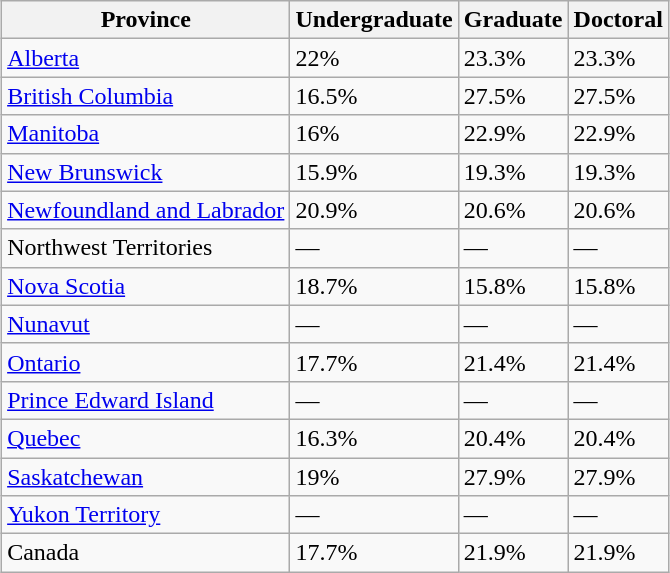<table class="wikitable" style="margin: 1em auto 1em auto;">
<tr>
<th>Province</th>
<th>Undergraduate</th>
<th>Graduate</th>
<th>Doctoral</th>
</tr>
<tr>
<td><a href='#'>Alberta</a></td>
<td>22%</td>
<td>23.3%</td>
<td>23.3%</td>
</tr>
<tr>
<td><a href='#'>British Columbia</a></td>
<td>16.5%</td>
<td>27.5%</td>
<td>27.5%</td>
</tr>
<tr>
<td><a href='#'>Manitoba</a></td>
<td>16%</td>
<td>22.9%</td>
<td>22.9%</td>
</tr>
<tr>
<td><a href='#'>New Brunswick</a></td>
<td>15.9%</td>
<td>19.3%</td>
<td>19.3%</td>
</tr>
<tr>
<td><a href='#'>Newfoundland and Labrador</a></td>
<td>20.9%</td>
<td>20.6%</td>
<td>20.6%</td>
</tr>
<tr>
<td>Northwest Territories</td>
<td>—</td>
<td>—</td>
<td>—</td>
</tr>
<tr>
<td><a href='#'>Nova Scotia</a></td>
<td>18.7%</td>
<td>15.8%</td>
<td>15.8%</td>
</tr>
<tr>
<td><a href='#'>Nunavut</a></td>
<td>—</td>
<td>—</td>
<td>—</td>
</tr>
<tr>
<td><a href='#'>Ontario</a></td>
<td>17.7%</td>
<td>21.4%</td>
<td>21.4%</td>
</tr>
<tr>
<td><a href='#'>Prince Edward Island</a></td>
<td>—</td>
<td>—</td>
<td>—</td>
</tr>
<tr>
<td><a href='#'>Quebec</a></td>
<td>16.3%</td>
<td>20.4%</td>
<td>20.4%</td>
</tr>
<tr>
<td><a href='#'>Saskatchewan</a></td>
<td>19%</td>
<td>27.9%</td>
<td>27.9%</td>
</tr>
<tr>
<td><a href='#'>Yukon Territory</a></td>
<td>—</td>
<td>—</td>
<td>—</td>
</tr>
<tr>
<td>Canada</td>
<td>17.7%</td>
<td>21.9%</td>
<td>21.9%</td>
</tr>
</table>
